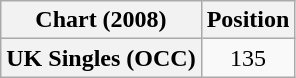<table class="wikitable plainrowheaders" style="text-align:center">
<tr>
<th scope="col">Chart (2008)</th>
<th scope="col">Position</th>
</tr>
<tr>
<th scope="row">UK Singles (OCC)</th>
<td>135</td>
</tr>
</table>
